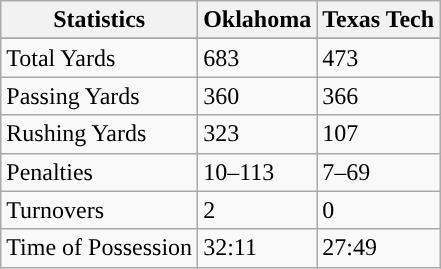<table class="wikitable">
<tr>
<th>Statistics</th>
<th>Oklahoma</th>
<th>Texas Tech</th>
</tr>
<tr>
</tr>
<tr>
<td>Total Yards</td>
<td>683</td>
<td>473</td>
</tr>
<tr>
<td>Passing Yards</td>
<td>360</td>
<td>366</td>
</tr>
<tr>
<td>Rushing Yards</td>
<td>323</td>
<td>107</td>
</tr>
<tr>
<td>Penalties</td>
<td>10–113</td>
<td>7–69</td>
</tr>
<tr>
<td>Turnovers</td>
<td>2</td>
<td>0</td>
</tr>
<tr>
<td>Time of Possession</td>
<td>32:11</td>
<td>27:49</td>
</tr>
</table>
